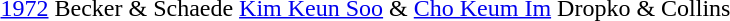<table>
<tr>
<td><a href='#'>1972</a></td>
<td>Becker & Schaede<br></td>
<td><a href='#'>Kim Keun Soo</a> & <a href='#'>Cho Keum Im</a><br></td>
<td>Dropko & Collins<br></td>
</tr>
</table>
